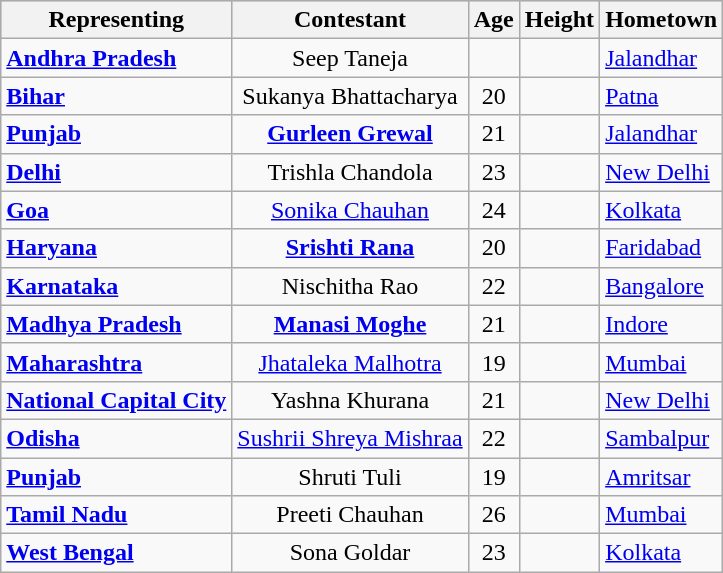<table class="sortable wikitable">
<tr style="background:#ccc;">
<th>Representing</th>
<th>Contestant</th>
<th>Age</th>
<th>Height</th>
<th>Hometown</th>
</tr>
<tr>
<td><strong><a href='#'>Andhra Pradesh</a></strong></td>
<td style="text-align:center;">Seep Taneja</td>
<td></td>
<td></td>
<td><a href='#'>Jalandhar</a></td>
</tr>
<tr>
<td><strong><a href='#'>Bihar</a></strong></td>
<td style="text-align:center;">Sukanya Bhattacharya</td>
<td style="text-align:center;">20</td>
<td style="text-align:center;"></td>
<td><a href='#'>Patna</a></td>
</tr>
<tr>
<td><strong><a href='#'>Punjab</a></strong></td>
<td style="text-align:center;"><strong><a href='#'>Gurleen Grewal</a></strong></td>
<td style="text-align:center;">21</td>
<td style="text-align:center;"></td>
<td><a href='#'>Jalandhar</a></td>
</tr>
<tr>
<td><strong><a href='#'>Delhi</a></strong></td>
<td style="text-align:center;">Trishla Chandola</td>
<td style="text-align:center;">23</td>
<td style="text-align:center;"></td>
<td><a href='#'>New Delhi</a></td>
</tr>
<tr>
<td><strong><a href='#'>Goa</a></strong></td>
<td style="text-align:center;"><a href='#'>Sonika Chauhan</a></td>
<td style="text-align:center;">24</td>
<td style="text-align:center;"></td>
<td><a href='#'>Kolkata</a></td>
</tr>
<tr>
<td><strong><a href='#'>Haryana</a></strong></td>
<td style="text-align:center;"><strong><a href='#'>Srishti Rana</a></strong></td>
<td style="text-align:center;">20</td>
<td style="text-align:center;"></td>
<td><a href='#'>Faridabad</a></td>
</tr>
<tr>
<td><strong><a href='#'>Karnataka</a></strong></td>
<td style="text-align:center;">Nischitha Rao</td>
<td style="text-align:center;">22</td>
<td style="text-align:center;"></td>
<td><a href='#'>Bangalore</a></td>
</tr>
<tr>
<td><strong><a href='#'>Madhya Pradesh</a></strong></td>
<td style="text-align:center;"><strong><a href='#'>Manasi Moghe</a></strong></td>
<td style="text-align:center;">21</td>
<td style="text-align:center;"></td>
<td><a href='#'>Indore</a></td>
</tr>
<tr>
<td><strong><a href='#'>Maharashtra</a></strong></td>
<td style="text-align:center;"><a href='#'>Jhataleka Malhotra</a></td>
<td style="text-align:center;">19</td>
<td style="text-align:center;"></td>
<td><a href='#'>Mumbai</a></td>
</tr>
<tr>
<td><strong><a href='#'>National Capital City</a></strong></td>
<td style="text-align:center;">Yashna Khurana</td>
<td style="text-align:center;">21</td>
<td style="text-align:center;"></td>
<td><a href='#'>New Delhi</a></td>
</tr>
<tr>
<td><strong><a href='#'>Odisha</a></strong></td>
<td style="text-align:center;"><a href='#'>Sushrii Shreya Mishraa</a></td>
<td style="text-align:center;">22</td>
<td style="text-align:center;"></td>
<td><a href='#'>Sambalpur</a></td>
</tr>
<tr>
<td><strong><a href='#'>Punjab</a></strong></td>
<td style="text-align:center;">Shruti Tuli</td>
<td style="text-align:center;">19</td>
<td style="text-align:center;"></td>
<td><a href='#'>Amritsar</a></td>
</tr>
<tr>
<td><strong><a href='#'>Tamil Nadu</a></strong></td>
<td style="text-align:center;">Preeti Chauhan</td>
<td style="text-align:center;">26</td>
<td style="text-align:center;"></td>
<td><a href='#'>Mumbai</a></td>
</tr>
<tr>
<td><strong><a href='#'>West Bengal</a></strong></td>
<td style="text-align:center;">Sona Goldar</td>
<td style="text-align:center;">23</td>
<td style="text-align:center;"></td>
<td><a href='#'>Kolkata</a></td>
</tr>
</table>
